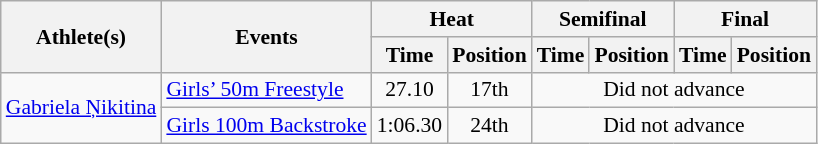<table class=wikitable style="font-size:90%">
<tr>
<th rowspan="2">Athlete(s)</th>
<th rowspan="2">Events</th>
<th colspan="2">Heat</th>
<th colspan="2">Semifinal</th>
<th colspan="2">Final</th>
</tr>
<tr>
<th>Time</th>
<th>Position</th>
<th>Time</th>
<th>Position</th>
<th>Time</th>
<th>Position</th>
</tr>
<tr>
<td rowspan=2><a href='#'>Gabriela Ņikitina</a></td>
<td><a href='#'>Girls’ 50m Freestyle</a></td>
<td align=center>27.10</td>
<td align=center>17th</td>
<td colspan="4" align=center>Did not advance</td>
</tr>
<tr>
<td><a href='#'>Girls 100m Backstroke</a></td>
<td align=center>1:06.30</td>
<td align=center>24th</td>
<td colspan="4" align=center>Did not advance</td>
</tr>
</table>
